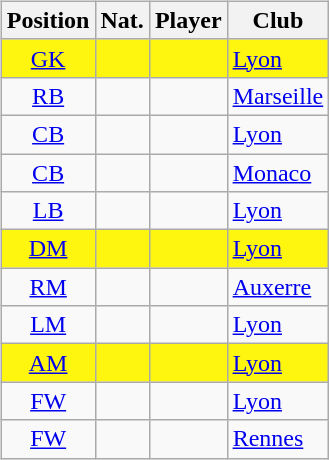<table style="width:100%;">
<tr>
<td width="50%"><br><table class="sortable wikitable" style="text-align: center;">
<tr>
<th>Position</th>
<th>Nat.</th>
<th>Player</th>
<th>Club</th>
</tr>
<tr bgcolor=#FFF60F>
<td><a href='#'>GK</a></td>
<td></td>
<td align=left></td>
<td align=left><a href='#'>Lyon</a></td>
</tr>
<tr>
<td><a href='#'>RB</a></td>
<td></td>
<td align=left></td>
<td align=left><a href='#'>Marseille</a></td>
</tr>
<tr>
<td><a href='#'>CB</a></td>
<td></td>
<td align=left></td>
<td align=left><a href='#'>Lyon</a></td>
</tr>
<tr>
<td><a href='#'>CB</a></td>
<td></td>
<td align=left></td>
<td align=left><a href='#'>Monaco</a></td>
</tr>
<tr>
<td><a href='#'>LB</a></td>
<td></td>
<td align=left></td>
<td align=left><a href='#'>Lyon</a></td>
</tr>
<tr bgcolor=#FFF60F>
<td><a href='#'>DM</a></td>
<td></td>
<td align=left></td>
<td align=left><a href='#'>Lyon</a></td>
</tr>
<tr>
<td><a href='#'>RM</a></td>
<td></td>
<td align=left></td>
<td align=left><a href='#'>Auxerre</a></td>
</tr>
<tr>
<td><a href='#'>LM</a></td>
<td></td>
<td align=left></td>
<td align=left><a href='#'>Lyon</a></td>
</tr>
<tr bgcolor=#FFF60F>
<td><a href='#'>AM</a></td>
<td></td>
<td align=left></td>
<td align=left><a href='#'>Lyon</a></td>
</tr>
<tr>
<td><a href='#'>FW</a></td>
<td></td>
<td align=left></td>
<td align=left><a href='#'>Lyon</a></td>
</tr>
<tr>
<td><a href='#'>FW</a></td>
<td></td>
<td align=left></td>
<td align=left><a href='#'>Rennes</a></td>
</tr>
</table>
</td>
<td width="50%"><br><div>












</div></td>
</tr>
</table>
